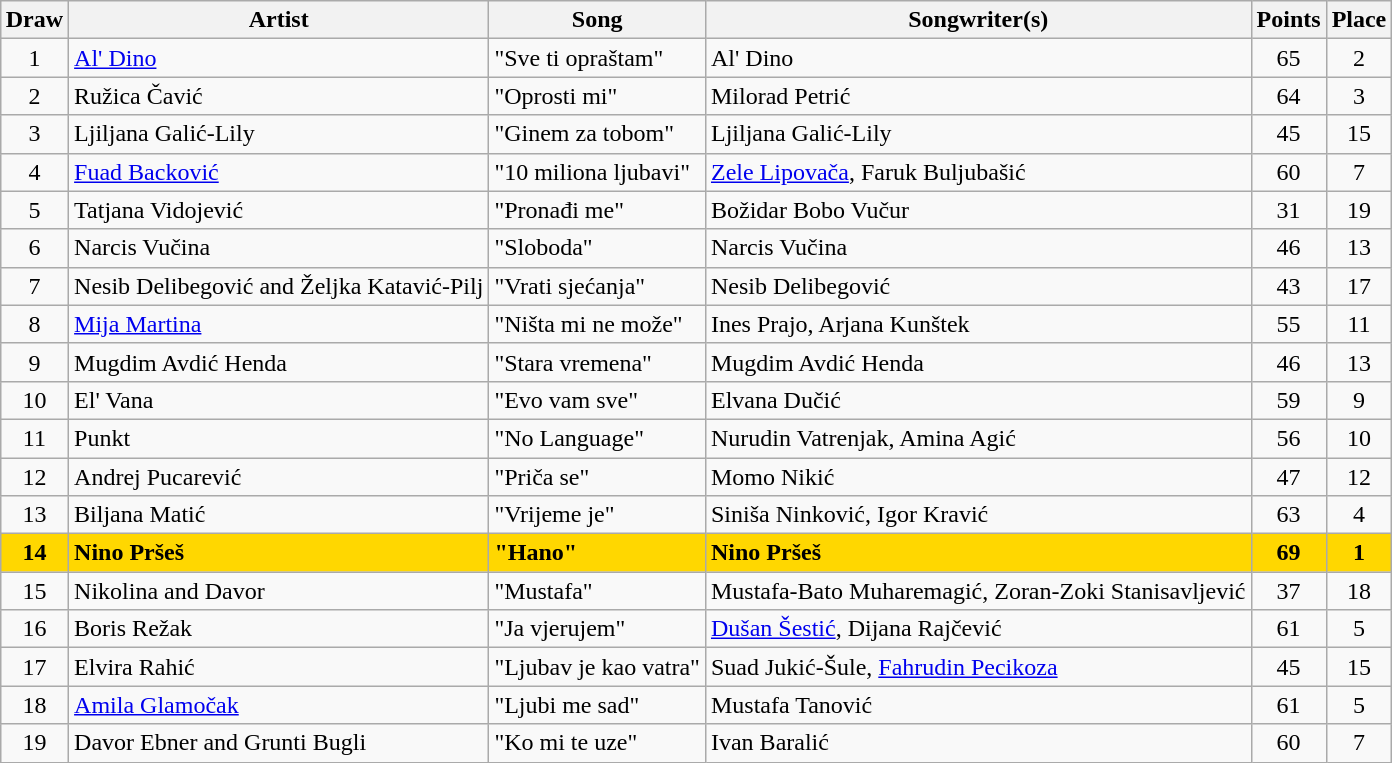<table class="sortable wikitable" style="margin: 1em auto 1em auto; text-align:center">
<tr>
<th>Draw</th>
<th>Artist</th>
<th>Song</th>
<th>Songwriter(s)</th>
<th>Points</th>
<th>Place</th>
</tr>
<tr>
<td>1</td>
<td align="left"><a href='#'>Al' Dino</a></td>
<td align="left">"Sve ti opraštam"</td>
<td align="left">Al' Dino</td>
<td>65</td>
<td>2</td>
</tr>
<tr>
<td>2</td>
<td align="left">Ružica Čavić</td>
<td align="left">"Oprosti mi"</td>
<td align="left">Milorad Petrić</td>
<td>64</td>
<td>3</td>
</tr>
<tr>
<td>3</td>
<td align="left">Ljiljana Galić-Lily</td>
<td align="left">"Ginem za tobom"</td>
<td align="left">Ljiljana Galić-Lily</td>
<td>45</td>
<td>15</td>
</tr>
<tr>
<td>4</td>
<td align="left"><a href='#'>Fuad Backović</a></td>
<td align="left">"10 miliona ljubavi"</td>
<td align="left"><a href='#'>Zele Lipovača</a>, Faruk Buljubašić</td>
<td>60</td>
<td>7</td>
</tr>
<tr>
<td>5</td>
<td align="left">Tatjana Vidojević</td>
<td align="left">"Pronađi me"</td>
<td align="left">Božidar Bobo Vučur</td>
<td>31</td>
<td>19</td>
</tr>
<tr>
<td>6</td>
<td align="left">Narcis Vučina</td>
<td align="left">"Sloboda"</td>
<td align="left">Narcis Vučina</td>
<td>46</td>
<td>13</td>
</tr>
<tr>
<td>7</td>
<td align="left">Nesib Delibegović and Željka Katavić-Pilj</td>
<td align="left">"Vrati sjećanja"</td>
<td align="left">Nesib Delibegović</td>
<td>43</td>
<td>17</td>
</tr>
<tr>
<td>8</td>
<td align="left"><a href='#'>Mija Martina</a></td>
<td align="left">"Ništa mi ne može"</td>
<td align="left">Ines Prajo, Arjana Kunštek</td>
<td>55</td>
<td>11</td>
</tr>
<tr>
<td>9</td>
<td align="left">Mugdim Avdić Henda</td>
<td align="left">"Stara vremena"</td>
<td align="left">Mugdim Avdić Henda</td>
<td>46</td>
<td>13</td>
</tr>
<tr>
<td>10</td>
<td align="left">El' Vana</td>
<td align="left">"Evo vam sve"</td>
<td align="left">Elvana Dučić</td>
<td>59</td>
<td>9</td>
</tr>
<tr>
<td>11</td>
<td align="left">Punkt</td>
<td align="left">"No Language"</td>
<td align="left">Nurudin Vatrenjak, Amina Agić</td>
<td>56</td>
<td>10</td>
</tr>
<tr>
<td>12</td>
<td align="left">Andrej Pucarević</td>
<td align="left">"Priča se"</td>
<td align="left">Momo Nikić</td>
<td>47</td>
<td>12</td>
</tr>
<tr>
<td>13</td>
<td align="left">Biljana Matić</td>
<td align="left">"Vrijeme je"</td>
<td align="left">Siniša Ninković, Igor Kravić</td>
<td>63</td>
<td>4</td>
</tr>
<tr style="font-weight:bold;background:gold;">
<td>14</td>
<td align="left">Nino Pršeš</td>
<td align="left">"Hano"</td>
<td align="left">Nino Pršeš</td>
<td>69</td>
<td>1</td>
</tr>
<tr>
<td>15</td>
<td align="left">Nikolina and Davor</td>
<td align="left">"Mustafa"</td>
<td align="left">Mustafa-Bato Muharemagić, Zoran-Zoki Stanisavljević</td>
<td>37</td>
<td>18</td>
</tr>
<tr>
<td>16</td>
<td align="left">Boris Režak</td>
<td align="left">"Ja vjerujem"</td>
<td align="left"><a href='#'>Dušan Šestić</a>, Dijana Rajčević</td>
<td>61</td>
<td>5</td>
</tr>
<tr>
<td>17</td>
<td align="left">Elvira Rahić</td>
<td align="left">"Ljubav je kao vatra"</td>
<td align="left">Suad Jukić-Šule, <a href='#'>Fahrudin Pecikoza</a></td>
<td>45</td>
<td>15</td>
</tr>
<tr>
<td>18</td>
<td align="left"><a href='#'>Amila Glamočak</a></td>
<td align="left">"Ljubi me sad"</td>
<td align="left">Mustafa Tanović</td>
<td>61</td>
<td>5</td>
</tr>
<tr>
<td>19</td>
<td align="left">Davor Ebner and Grunti Bugli</td>
<td align="left">"Ko mi te uze"</td>
<td align="left">Ivan Baralić</td>
<td>60</td>
<td>7</td>
</tr>
</table>
